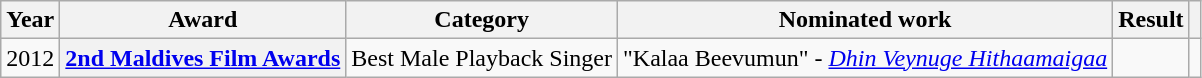<table class="wikitable plainrowheaders sortable">
<tr>
<th scope="col">Year</th>
<th scope="col">Award</th>
<th scope="col">Category</th>
<th scope="col">Nominated work</th>
<th scope="col">Result</th>
<th scope="col" class="unsortable"></th>
</tr>
<tr>
<td>2012</td>
<th scope="row"><a href='#'>2nd Maldives Film Awards</a></th>
<td>Best Male Playback Singer</td>
<td>"Kalaa Beevumun" - <em><a href='#'>Dhin Veynuge Hithaamaigaa</a></em></td>
<td></td>
<td style="text-align:center;"></td>
</tr>
</table>
